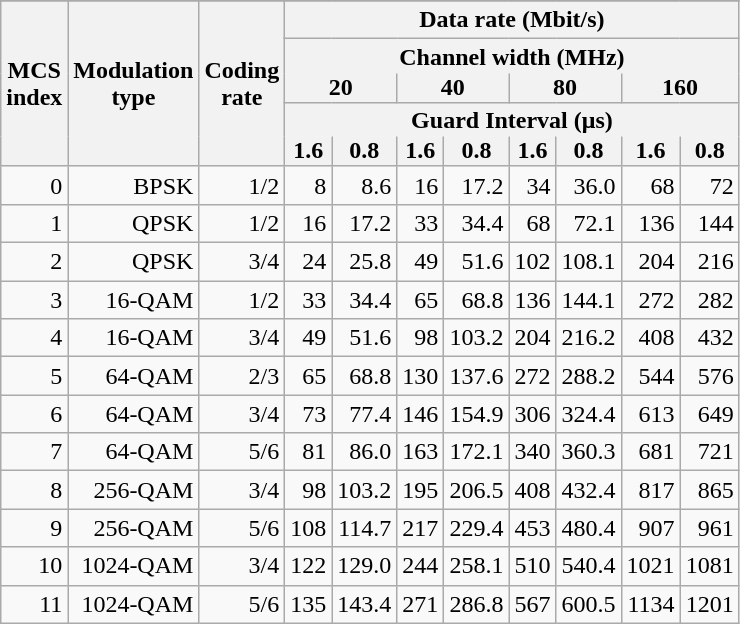<table class="wikitable mw-datatable" style="text-align:right">
<tr>
</tr>
<tr>
<th rowspan="5">MCS<br>index<br></th>
<th rowspan="5">Modulation<br>type</th>
<th rowspan="5">Coding<br>rate</th>
<th colspan="8">Data rate (Mbit/s)</th>
</tr>
<tr style="line-height:100%">
<th colspan="8" style="border-bottom:0">Channel width (MHz)</th>
</tr>
<tr style="line-height:80%">
<th colspan="2" style="border-top:0">20</th>
<th colspan="2" style="border-top:0">40</th>
<th colspan="2" style="border-top:0">80</th>
<th colspan="2" style="border-top:0">160</th>
</tr>
<tr style="line-height:100%">
<th colspan="8" style="border-bottom:0">Guard Interval (μs)</th>
</tr>
<tr style="line-height:80%">
<th style="border-top:0">1.6</th>
<th style="border-top:0">0.8</th>
<th style="border-top:0">1.6</th>
<th style="border-top:0">0.8</th>
<th style="border-top:0">1.6</th>
<th style="border-top:0">0.8</th>
<th style="border-top:0">1.6</th>
<th style="border-top:0">0.8</th>
</tr>
<tr>
<td>0</td>
<td>BPSK</td>
<td>1/2</td>
<td>8</td>
<td>8.6</td>
<td>16</td>
<td>17.2</td>
<td>34</td>
<td>36.0</td>
<td>68</td>
<td>72</td>
</tr>
<tr>
<td>1</td>
<td>QPSK</td>
<td>1/2</td>
<td>16</td>
<td>17.2</td>
<td>33</td>
<td>34.4</td>
<td>68</td>
<td>72.1</td>
<td>136</td>
<td>144</td>
</tr>
<tr>
<td>2</td>
<td>QPSK</td>
<td>3/4</td>
<td>24</td>
<td>25.8</td>
<td>49</td>
<td>51.6</td>
<td>102</td>
<td>108.1</td>
<td>204</td>
<td>216</td>
</tr>
<tr>
<td>3</td>
<td>16-QAM</td>
<td>1/2</td>
<td>33</td>
<td>34.4</td>
<td>65</td>
<td>68.8</td>
<td>136</td>
<td>144.1</td>
<td>272</td>
<td>282</td>
</tr>
<tr>
<td>4</td>
<td>16-QAM</td>
<td>3/4</td>
<td>49</td>
<td>51.6</td>
<td>98</td>
<td>103.2</td>
<td>204</td>
<td>216.2</td>
<td>408</td>
<td>432</td>
</tr>
<tr>
<td>5</td>
<td>64-QAM</td>
<td>2/3</td>
<td>65</td>
<td>68.8</td>
<td>130</td>
<td>137.6</td>
<td>272</td>
<td>288.2</td>
<td>544</td>
<td>576</td>
</tr>
<tr>
<td>6</td>
<td>64-QAM</td>
<td>3/4</td>
<td>73</td>
<td>77.4</td>
<td>146</td>
<td>154.9</td>
<td>306</td>
<td>324.4</td>
<td>613</td>
<td>649</td>
</tr>
<tr>
<td>7</td>
<td>64-QAM</td>
<td>5/6</td>
<td>81</td>
<td>86.0</td>
<td>163</td>
<td>172.1</td>
<td>340</td>
<td>360.3</td>
<td>681</td>
<td>721</td>
</tr>
<tr>
<td>8</td>
<td>256-QAM</td>
<td>3/4</td>
<td>98</td>
<td>103.2</td>
<td>195</td>
<td>206.5</td>
<td>408</td>
<td>432.4</td>
<td>817</td>
<td>865</td>
</tr>
<tr>
<td>9</td>
<td>256-QAM</td>
<td>5/6</td>
<td>108</td>
<td>114.7</td>
<td>217</td>
<td>229.4</td>
<td>453</td>
<td>480.4</td>
<td>907</td>
<td>961</td>
</tr>
<tr>
<td>10</td>
<td>1024-QAM</td>
<td>3/4</td>
<td>122</td>
<td>129.0</td>
<td>244</td>
<td>258.1</td>
<td>510</td>
<td>540.4</td>
<td>1021</td>
<td>1081</td>
</tr>
<tr>
<td>11</td>
<td>1024-QAM</td>
<td>5/6</td>
<td>135</td>
<td>143.4</td>
<td>271</td>
<td>286.8</td>
<td>567</td>
<td>600.5</td>
<td>1134</td>
<td>1201</td>
</tr>
</table>
